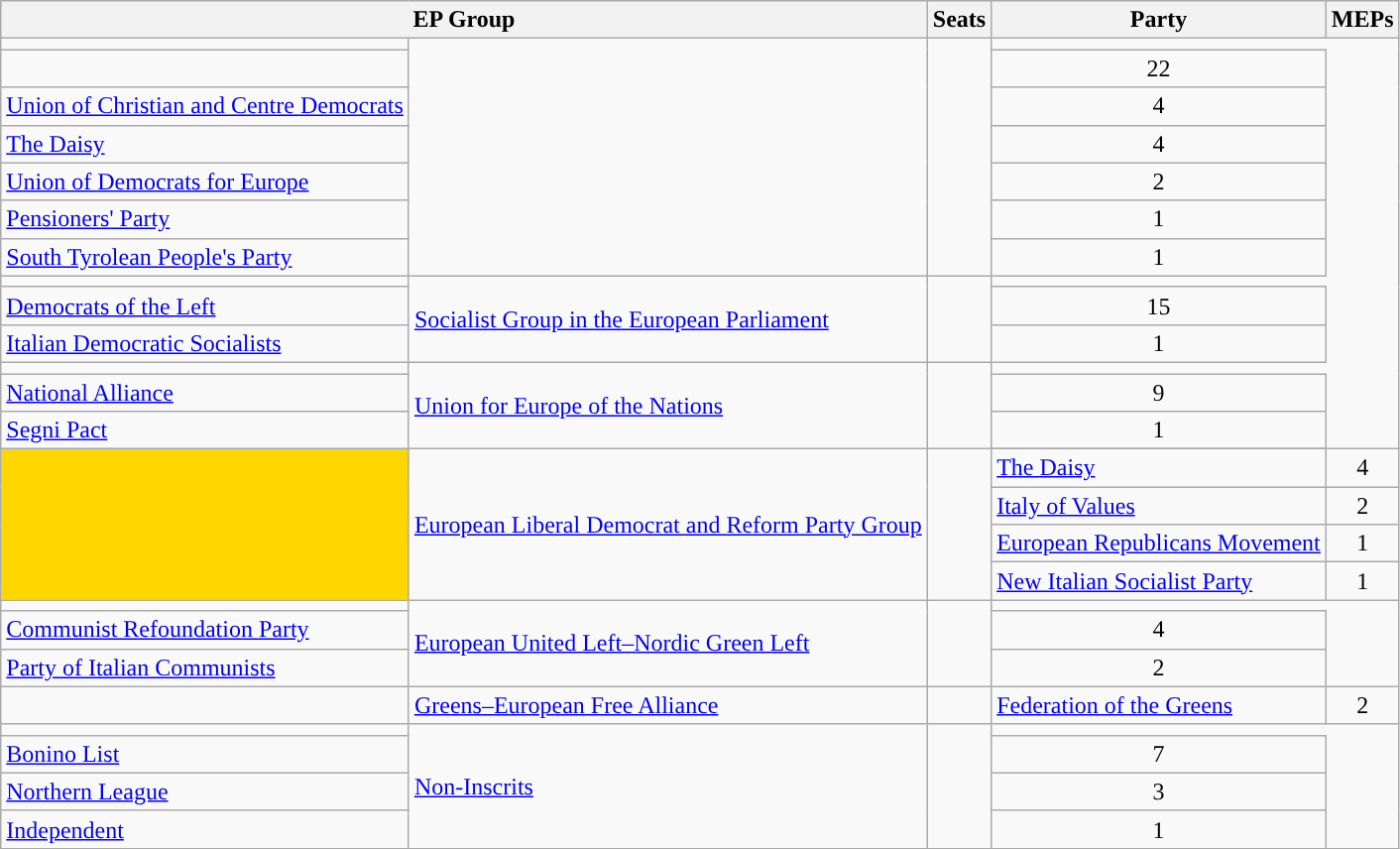<table class="wikitable">
<tr>
<th colspan=2>EP Group</th>
<th>Seats</th>
<th>Party</th>
<th>MEPs</th>
</tr>
<tr>
<td></td>
<td rowspan="7"></td>
<td rowspan="7"></td>
</tr>
<tr>
<td></td>
<td align=center>22</td>
</tr>
<tr>
<td><a href='#'>Union of Christian and Centre Democrats</a></td>
<td align=center>4</td>
</tr>
<tr>
<td><a href='#'>The Daisy</a></td>
<td align=center>4</td>
</tr>
<tr>
<td><a href='#'>Union of Democrats for Europe</a></td>
<td align=center>2</td>
</tr>
<tr>
<td><a href='#'>Pensioners' Party</a></td>
<td align=center>1</td>
</tr>
<tr>
<td><a href='#'>South Tyrolean People's Party</a></td>
<td align=center>1</td>
</tr>
<tr>
<td></td>
<td rowspan="3"><a href='#'>Socialist Group in the European Parliament</a></td>
<td rowspan="3"></td>
</tr>
<tr>
<td><a href='#'>Democrats of the Left</a></td>
<td align=center>15</td>
</tr>
<tr>
<td><a href='#'>Italian Democratic Socialists</a></td>
<td align=center>1</td>
</tr>
<tr>
<td></td>
<td rowspan="3"><a href='#'>Union for Europe of the Nations</a></td>
<td rowspan="3"></td>
</tr>
<tr>
<td><a href='#'>National Alliance</a></td>
<td align=center>9</td>
</tr>
<tr>
<td><a href='#'>Segni Pact</a></td>
<td align=center>1</td>
</tr>
<tr>
<td bgcolor="gold" rowspan="5"></td>
<td rowspan="5"><a href='#'>European Liberal Democrat and Reform Party Group</a></td>
<td rowspan="5"></td>
</tr>
<tr>
<td><a href='#'>The Daisy</a></td>
<td align=center>4</td>
</tr>
<tr>
<td><a href='#'>Italy of Values</a></td>
<td align=center>2</td>
</tr>
<tr>
<td><a href='#'>European Republicans Movement</a></td>
<td align=center>1</td>
</tr>
<tr>
<td><a href='#'>New Italian Socialist Party</a></td>
<td align=center>1</td>
</tr>
<tr>
<td></td>
<td rowspan="3"><a href='#'>European United Left–Nordic Green Left</a></td>
<td rowspan="3"></td>
</tr>
<tr>
<td><a href='#'>Communist Refoundation Party</a></td>
<td align=center>4</td>
</tr>
<tr>
<td><a href='#'>Party of Italian Communists</a></td>
<td align=center>2</td>
</tr>
<tr>
<td></td>
<td><a href='#'>Greens–European Free Alliance</a></td>
<td></td>
<td><a href='#'>Federation of the Greens</a></td>
<td align=center>2</td>
</tr>
<tr>
<td></td>
<td rowspan="4"><a href='#'>Non-Inscrits</a></td>
<td rowspan="4"></td>
</tr>
<tr>
<td><a href='#'>Bonino List</a></td>
<td align=center>7</td>
</tr>
<tr>
<td><a href='#'>Northern League</a></td>
<td align=center>3</td>
</tr>
<tr>
<td><a href='#'>Independent</a></td>
<td align=center>1</td>
</tr>
</table>
